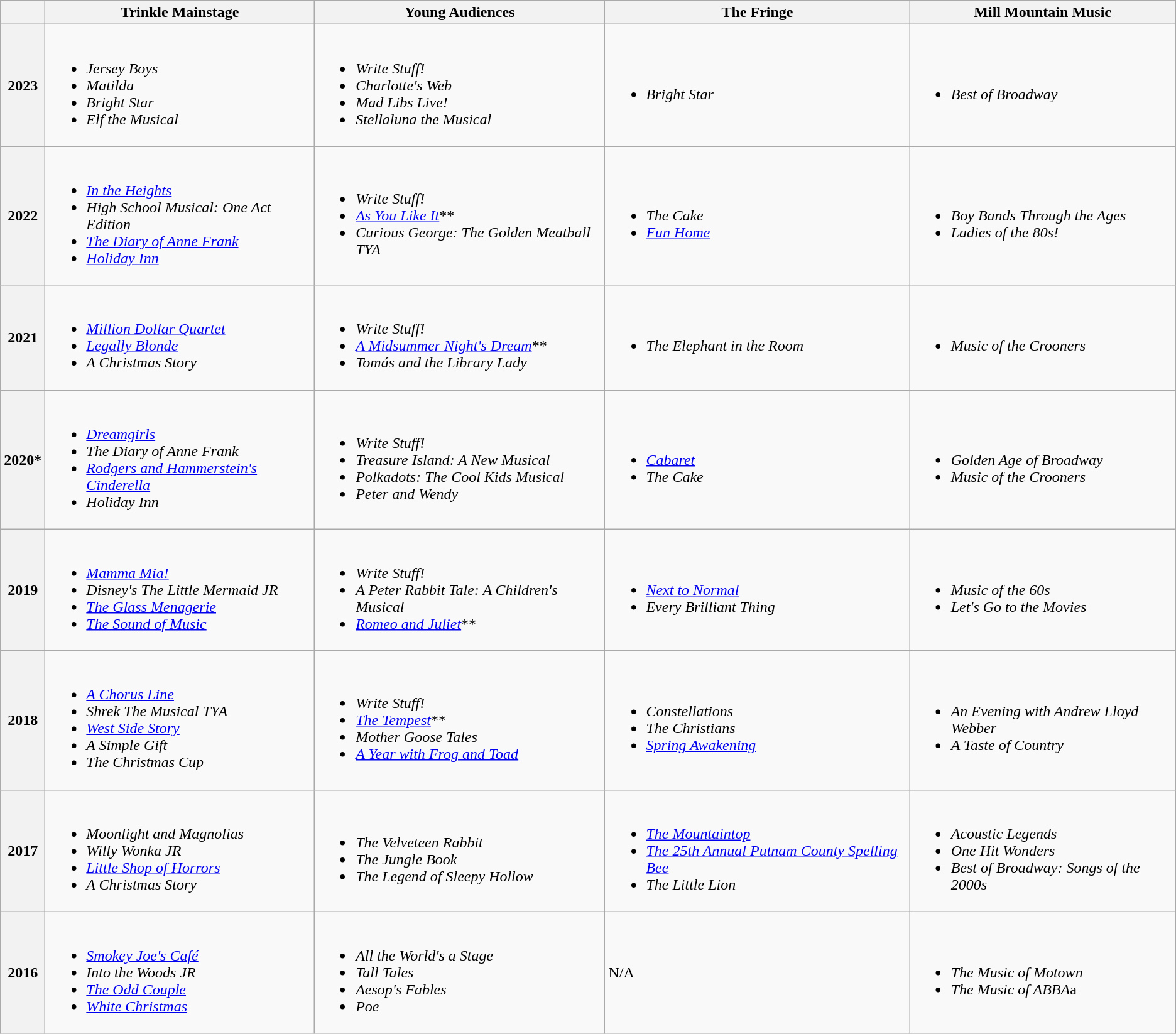<table class="wikitable sortable">
<tr>
<th></th>
<th>Trinkle Mainstage</th>
<th>Young Audiences</th>
<th>The Fringe</th>
<th>Mill Mountain Music</th>
</tr>
<tr>
<th>2023</th>
<td><br><ul><li><em>Jersey Boys</em></li><li><em>Matilda</em></li><li><em>Bright Star</em></li><li><em>Elf the Musical</em></li></ul></td>
<td><br><ul><li><em>Write Stuff!</em></li><li><em>Charlotte's Web</em></li><li><em>Mad Libs Live!</em></li><li><em>Stellaluna the Musical</em></li></ul></td>
<td><br><ul><li><em>Bright Star</em></li></ul></td>
<td><br><ul><li><em>Best of Broadway</em></li></ul></td>
</tr>
<tr>
<th>2022</th>
<td><br><ul><li><em><a href='#'>In the Heights</a></em></li><li><em>High School Musical: One Act Edition</em></li><li><em><a href='#'>The Diary of Anne Frank</a></em></li><li><em><a href='#'>Holiday Inn</a></em></li></ul></td>
<td><br><ul><li><em>Write Stuff!</em></li><li><em><a href='#'>As You Like It</a></em>**</li><li><em>Curious George: The Golden Meatball TYA</em></li></ul></td>
<td><br><ul><li><em>The Cake</em></li><li><em><a href='#'>Fun Home</a></em></li></ul></td>
<td><br><ul><li><em>Boy Bands Through the Ages</em></li><li><em>Ladies of the 80s!</em></li></ul></td>
</tr>
<tr>
<th>2021</th>
<td><br><ul><li><em><a href='#'>Million Dollar Quartet</a></em></li><li><em><a href='#'>Legally Blonde</a></em></li><li><em>A Christmas Story</em></li></ul></td>
<td><br><ul><li><em>Write Stuff!</em></li><li><em><a href='#'>A Midsummer Night's Dream</a></em>**</li><li><em>Tomás and the Library Lady</em></li></ul></td>
<td><br><ul><li><em>The Elephant in the Room</em></li></ul></td>
<td><br><ul><li><em>Music of the Crooners</em></li></ul></td>
</tr>
<tr>
<th>2020*</th>
<td><br><ul><li><em><a href='#'>Dreamgirls</a></em></li><li><em>The Diary of Anne Frank</em></li><li><em><a href='#'>Rodgers and Hammerstein's Cinderella</a></em></li><li><em>Holiday Inn</em></li></ul></td>
<td><br><ul><li><em>Write Stuff!</em></li><li><em>Treasure Island: A New Musical</em></li><li><em>Polkadots: The Cool Kids Musical</em></li><li><em>Peter and Wendy</em></li></ul></td>
<td><br><ul><li><em><a href='#'>Cabaret</a></em></li><li><em>The Cake</em></li></ul></td>
<td><br><ul><li><em>Golden Age of Broadway</em></li><li><em>Music of the Crooners</em></li></ul></td>
</tr>
<tr>
<th>2019</th>
<td><br><ul><li><em><a href='#'>Mamma Mia!</a></em></li><li><em>Disney's The Little Mermaid JR</em></li><li><em><a href='#'>The Glass Menagerie</a></em></li><li><em><a href='#'>The Sound of Music</a></em></li></ul></td>
<td><br><ul><li><em>Write Stuff!</em></li><li><em>A Peter Rabbit Tale: A Children's Musical</em></li><li><em><a href='#'>Romeo and Juliet</a></em>**</li></ul></td>
<td><br><ul><li><em><a href='#'>Next to Normal</a></em></li><li><em>Every Brilliant Thing</em></li></ul></td>
<td><br><ul><li><em>Music of the 60s</em></li><li><em>Let's Go to the Movies</em></li></ul></td>
</tr>
<tr>
<th>2018</th>
<td><br><ul><li><em><a href='#'>A Chorus Line</a></em></li><li><em>Shrek The Musical TYA</em></li><li><em><a href='#'>West Side Story</a></em></li><li><em>A Simple Gift</em></li><li><em>The Christmas Cup</em></li></ul></td>
<td><br><ul><li><em>Write Stuff!</em></li><li><em><a href='#'>The Tempest</a></em>**</li><li><em>Mother Goose Tales</em></li><li><em><a href='#'>A Year with Frog and Toad</a></em></li></ul></td>
<td><br><ul><li><em>Constellations</em></li><li><em>The Christians</em></li><li><em><a href='#'>Spring Awakening</a></em></li></ul></td>
<td><br><ul><li><em>An Evening with Andrew Lloyd Webber</em></li><li><em>A Taste of Country</em></li></ul></td>
</tr>
<tr>
<th>2017</th>
<td><br><ul><li><em>Moonlight and Magnolias</em></li><li><em>Willy Wonka JR</em></li><li><em><a href='#'>Little Shop of Horrors</a></em></li><li><em>A Christmas Story</em></li></ul></td>
<td><br><ul><li><em>The Velveteen Rabbit</em></li><li><em>The Jungle Book</em></li><li><em>The Legend of Sleepy Hollow</em></li></ul></td>
<td><br><ul><li><em><a href='#'>The Mountaintop</a></em></li><li><em><a href='#'>The 25th Annual Putnam County Spelling Bee</a></em></li><li><em>The Little Lion</em></li></ul></td>
<td><br><ul><li><em>Acoustic Legends</em></li><li><em>One Hit Wonders</em></li><li><em>Best of Broadway: Songs of the 2000s</em></li></ul></td>
</tr>
<tr>
<th>2016</th>
<td><br><ul><li><em><a href='#'>Smokey Joe's Café</a></em></li><li><em>Into the Woods JR</em></li><li><em><a href='#'>The Odd Couple</a></em></li><li><em><a href='#'>White Christmas</a></em></li></ul></td>
<td><br><ul><li><em>All the World's a Stage</em></li><li><em>Tall Tales</em></li><li><em>Aesop's Fables</em></li><li><em>Poe</em></li></ul></td>
<td>N/A</td>
<td><br><ul><li><em>The Music of Motown</em></li><li><em>The Music of ABBA</em>a</li></ul></td>
</tr>
</table>
